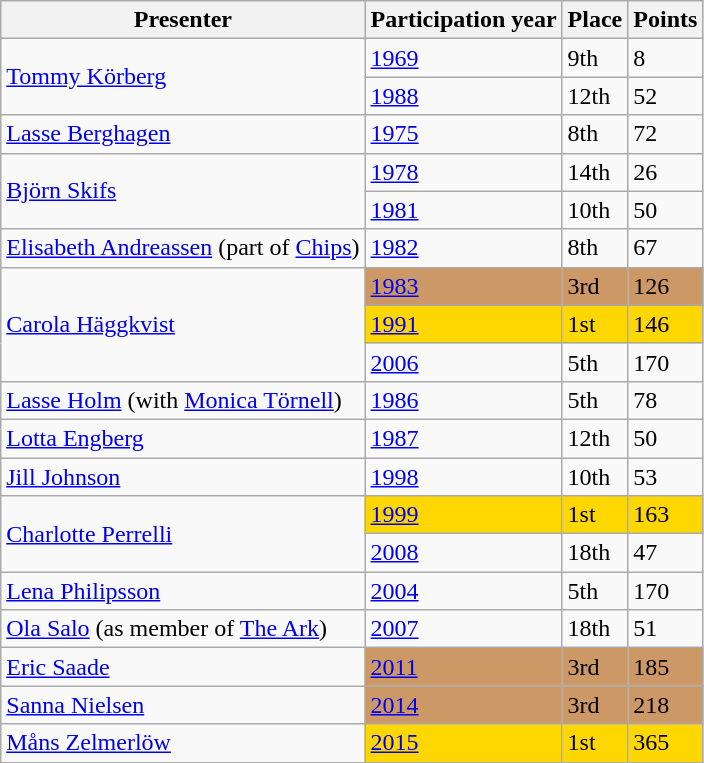<table class="wikitable">
<tr>
<th>Presenter</th>
<th>Participation year</th>
<th>Place</th>
<th>Points</th>
</tr>
<tr>
<td rowspan="2"><a href='#'>Tommy Körberg</a></td>
<td><a href='#'>1969</a></td>
<td>9th</td>
<td>8</td>
</tr>
<tr>
<td><a href='#'>1988</a></td>
<td>12th</td>
<td>52</td>
</tr>
<tr>
<td><a href='#'>Lasse Berghagen</a></td>
<td><a href='#'>1975</a></td>
<td>8th</td>
<td>72</td>
</tr>
<tr>
<td rowspan="2"><a href='#'>Björn Skifs</a></td>
<td><a href='#'>1978</a></td>
<td>14th</td>
<td>26</td>
</tr>
<tr>
<td><a href='#'>1981</a></td>
<td>10th</td>
<td>50</td>
</tr>
<tr>
<td><a href='#'>Elisabeth Andreassen</a> (part of <a href='#'>Chips</a>)</td>
<td><a href='#'>1982</a></td>
<td>8th</td>
<td>67</td>
</tr>
<tr>
<td rowspan="3"><a href='#'>Carola Häggkvist</a></td>
<td bgcolor="#CC9966"><a href='#'>1983</a></td>
<td bgcolor="#CC9966">3rd</td>
<td bgcolor="#CC9966">126</td>
</tr>
<tr bgcolor="gold">
<td><a href='#'>1991</a></td>
<td>1st</td>
<td>146</td>
</tr>
<tr>
<td><a href='#'>2006</a></td>
<td>5th</td>
<td>170</td>
</tr>
<tr>
<td><a href='#'>Lasse Holm</a> (with <a href='#'>Monica Törnell</a>)</td>
<td><a href='#'>1986</a></td>
<td>5th</td>
<td>78</td>
</tr>
<tr>
<td><a href='#'>Lotta Engberg</a></td>
<td><a href='#'>1987</a></td>
<td>12th</td>
<td>50</td>
</tr>
<tr>
<td><a href='#'>Jill Johnson</a></td>
<td><a href='#'>1998</a></td>
<td>10th</td>
<td>53</td>
</tr>
<tr>
<td rowspan="2"><a href='#'>Charlotte Perrelli</a></td>
<td bgcolor="gold"><a href='#'>1999</a></td>
<td bgcolor="gold">1st</td>
<td bgcolor="gold">163</td>
</tr>
<tr>
<td><a href='#'>2008</a></td>
<td>18th</td>
<td>47</td>
</tr>
<tr>
<td><a href='#'>Lena Philipsson</a></td>
<td><a href='#'>2004</a></td>
<td>5th</td>
<td>170</td>
</tr>
<tr>
<td><a href='#'>Ola Salo</a> (as member of <a href='#'>The Ark</a>)</td>
<td><a href='#'>2007</a></td>
<td>18th</td>
<td>51</td>
</tr>
<tr>
<td><a href='#'>Eric Saade</a></td>
<td bgcolor="CC9966"><a href='#'>2011</a></td>
<td bgcolor="CC9966">3rd</td>
<td bgcolor="CC9966">185</td>
</tr>
<tr>
<td><a href='#'>Sanna Nielsen</a></td>
<td bgcolor="#CC9966"><a href='#'>2014</a></td>
<td bgcolor="#CC9966">3rd</td>
<td bgcolor="#CC9966">218</td>
</tr>
<tr>
<td><a href='#'>Måns Zelmerlöw</a></td>
<td bgcolor="gold"><a href='#'>2015</a></td>
<td bgcolor="gold">1st</td>
<td bgcolor="gold">365</td>
</tr>
</table>
